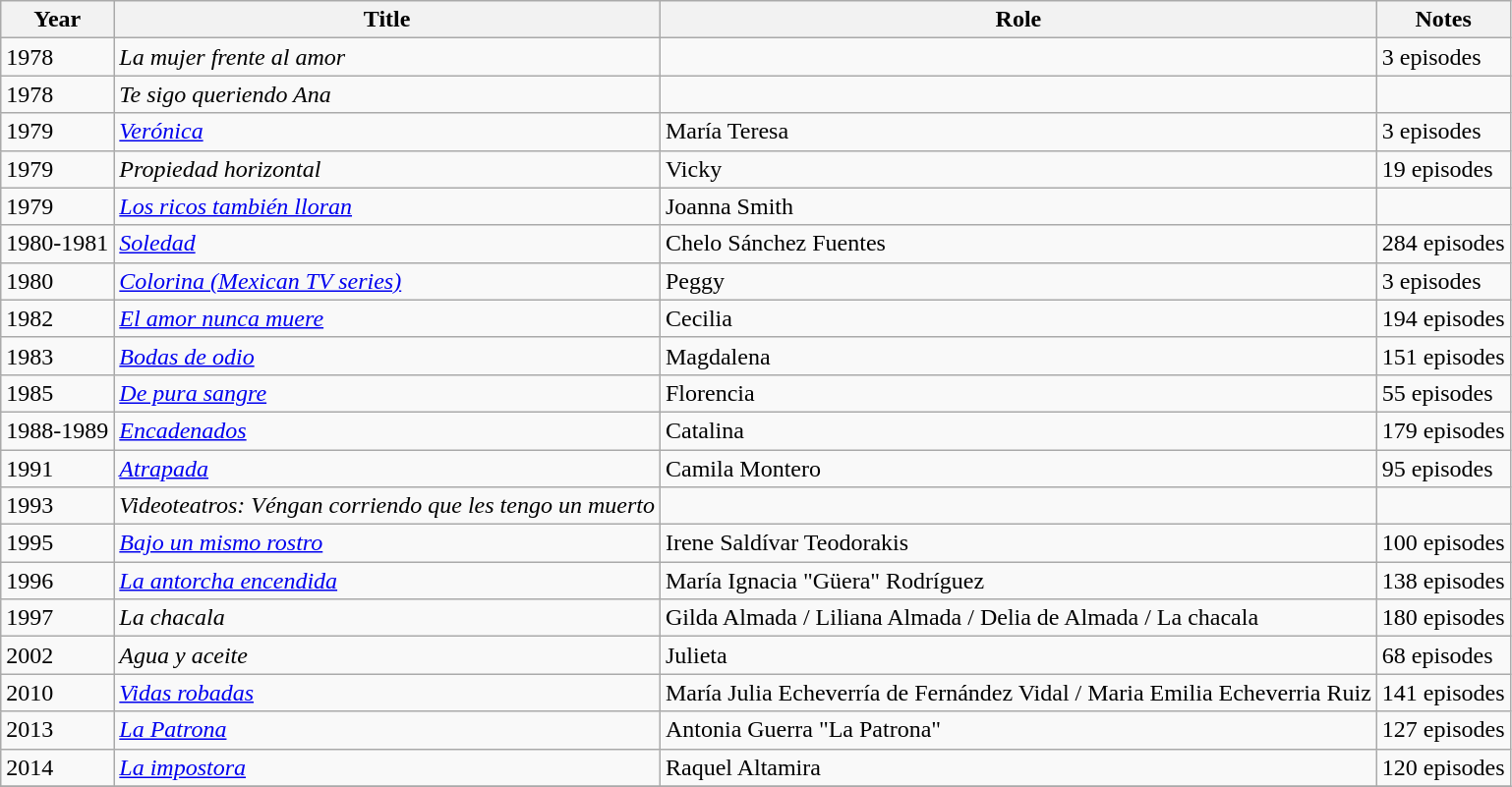<table class="wikitable sortable">
<tr>
<th>Year</th>
<th>Title</th>
<th>Role</th>
<th>Notes</th>
</tr>
<tr>
<td>1978</td>
<td><em>La mujer frente al amor</em></td>
<td></td>
<td>3 episodes</td>
</tr>
<tr>
<td>1978</td>
<td><em>Te sigo queriendo Ana</em></td>
<td></td>
<td></td>
</tr>
<tr>
<td>1979</td>
<td><em><a href='#'>Verónica</a></em></td>
<td>María Teresa</td>
<td>3 episodes</td>
</tr>
<tr>
<td>1979</td>
<td><em>Propiedad horizontal</em></td>
<td>Vicky</td>
<td>19 episodes</td>
</tr>
<tr>
<td>1979</td>
<td><em><a href='#'>Los ricos también lloran</a></em></td>
<td>Joanna Smith</td>
<td></td>
</tr>
<tr>
<td>1980-1981</td>
<td><em><a href='#'>Soledad</a></em></td>
<td>Chelo Sánchez Fuentes</td>
<td>284 episodes</td>
</tr>
<tr>
<td>1980</td>
<td><em><a href='#'>Colorina (Mexican TV series)</a></em></td>
<td>Peggy</td>
<td>3 episodes</td>
</tr>
<tr>
<td>1982</td>
<td><em><a href='#'>El amor nunca muere</a></em></td>
<td>Cecilia</td>
<td>194 episodes</td>
</tr>
<tr>
<td>1983</td>
<td><em><a href='#'>Bodas de odio</a></em></td>
<td>Magdalena</td>
<td>151 episodes</td>
</tr>
<tr>
<td>1985</td>
<td><em><a href='#'>De pura sangre</a></em></td>
<td>Florencia</td>
<td>55 episodes</td>
</tr>
<tr>
<td>1988-1989</td>
<td><em><a href='#'>Encadenados</a></em></td>
<td>Catalina</td>
<td>179 episodes</td>
</tr>
<tr>
<td>1991</td>
<td><em><a href='#'>Atrapada</a></em></td>
<td>Camila Montero</td>
<td>95 episodes</td>
</tr>
<tr>
<td>1993</td>
<td><em>Videoteatros: Véngan corriendo que les tengo un muerto</em></td>
<td></td>
<td></td>
</tr>
<tr>
<td>1995</td>
<td><em><a href='#'>Bajo un mismo rostro</a></em></td>
<td>Irene Saldívar Teodorakis</td>
<td>100 episodes</td>
</tr>
<tr>
<td>1996</td>
<td><em><a href='#'>La antorcha encendida</a></em></td>
<td>María Ignacia "Güera" Rodríguez</td>
<td>138 episodes</td>
</tr>
<tr>
<td>1997</td>
<td><em>La chacala</em></td>
<td>Gilda Almada / Liliana Almada / Delia de Almada / La chacala</td>
<td>180 episodes</td>
</tr>
<tr>
<td>2002</td>
<td><em>Agua y aceite</em></td>
<td>Julieta</td>
<td>68 episodes</td>
</tr>
<tr>
<td>2010</td>
<td><em><a href='#'>Vidas robadas</a></em></td>
<td>María Julia Echeverría de Fernández Vidal / Maria Emilia Echeverria Ruiz</td>
<td>141 episodes</td>
</tr>
<tr>
<td>2013</td>
<td><em><a href='#'>La Patrona</a></em></td>
<td>Antonia Guerra "La Patrona"</td>
<td>127 episodes</td>
</tr>
<tr>
<td>2014</td>
<td><em><a href='#'>La impostora</a></em></td>
<td>Raquel Altamira</td>
<td>120 episodes</td>
</tr>
<tr>
</tr>
</table>
